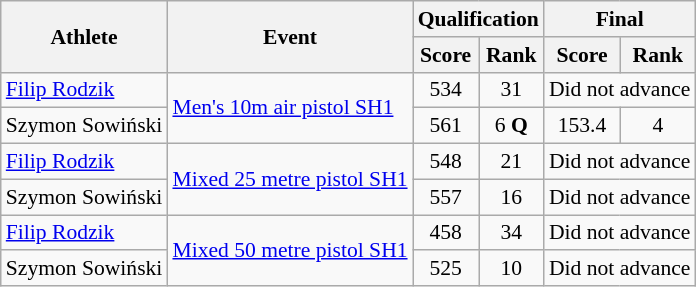<table class=wikitable style="font-size:90%">
<tr>
<th rowspan="2">Athlete</th>
<th rowspan="2">Event</th>
<th colspan="2">Qualification</th>
<th colspan="2">Final</th>
</tr>
<tr>
<th>Score</th>
<th>Rank</th>
<th>Score</th>
<th>Rank</th>
</tr>
<tr>
<td><a href='#'>Filip Rodzik</a></td>
<td rowspan=2><a href='#'>Men's 10m air pistol SH1</a></td>
<td align="center">534</td>
<td align="center">31</td>
<td colspan=2>Did not advance</td>
</tr>
<tr>
<td>Szymon Sowiński</td>
<td align="center">561</td>
<td align="center">6 <strong>Q</strong></td>
<td align="center">153.4</td>
<td align="center">4</td>
</tr>
<tr>
<td><a href='#'>Filip Rodzik</a></td>
<td rowspan=2><a href='#'>Mixed 25 metre pistol SH1</a></td>
<td align="center">548</td>
<td align="center">21</td>
<td colspan=2>Did not advance</td>
</tr>
<tr>
<td>Szymon Sowiński</td>
<td align="center">557</td>
<td align="center">16</td>
<td colspan=2>Did not advance</td>
</tr>
<tr>
<td><a href='#'>Filip Rodzik</a></td>
<td rowspan=2><a href='#'>Mixed 50 metre pistol SH1</a></td>
<td align="center">458</td>
<td align="center">34</td>
<td colspan=2>Did not advance</td>
</tr>
<tr>
<td>Szymon Sowiński</td>
<td align="center">525</td>
<td align="center">10</td>
<td colspan=2>Did not advance</td>
</tr>
</table>
